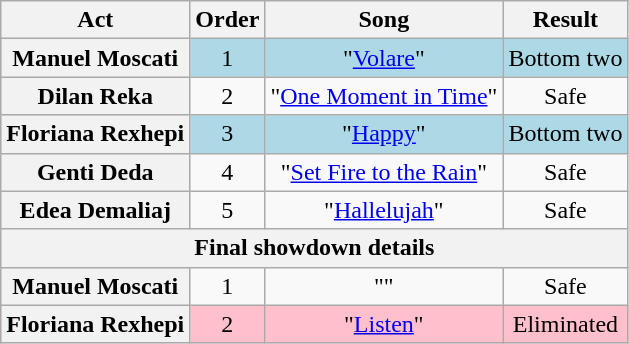<table class="wikitable plainrowheaders" style="text-align:center;">
<tr>
<th scope="col">Act</th>
<th scope="col">Order</th>
<th scope="col">Song</th>
<th scope="col">Result</th>
</tr>
<tr style="background:lightblue;">
<th scope="row">Manuel Moscati</th>
<td>1</td>
<td>"<a href='#'>Volare</a>"</td>
<td>Bottom two</td>
</tr>
<tr>
<th scope="row">Dilan Reka</th>
<td>2</td>
<td>"<a href='#'>One Moment in Time</a>"</td>
<td>Safe</td>
</tr>
<tr style="background:lightblue;">
<th scope="row">Floriana Rexhepi</th>
<td>3</td>
<td>"<a href='#'>Happy</a>"</td>
<td>Bottom two</td>
</tr>
<tr>
<th scope="row">Genti Deda</th>
<td>4</td>
<td>"<a href='#'>Set Fire to the Rain</a>"</td>
<td>Safe</td>
</tr>
<tr>
<th scope="row">Edea Demaliaj</th>
<td>5</td>
<td>"<a href='#'>Hallelujah</a>"</td>
<td>Safe</td>
</tr>
<tr>
<th colspan="5">Final showdown details</th>
</tr>
<tr>
<th scope="row">Manuel Moscati</th>
<td>1</td>
<td>"<a href='#'></a>"</td>
<td>Safe</td>
</tr>
<tr style="background:pink;">
<th scope="row">Floriana Rexhepi</th>
<td>2</td>
<td>"<a href='#'>Listen</a>"</td>
<td>Eliminated</td>
</tr>
</table>
